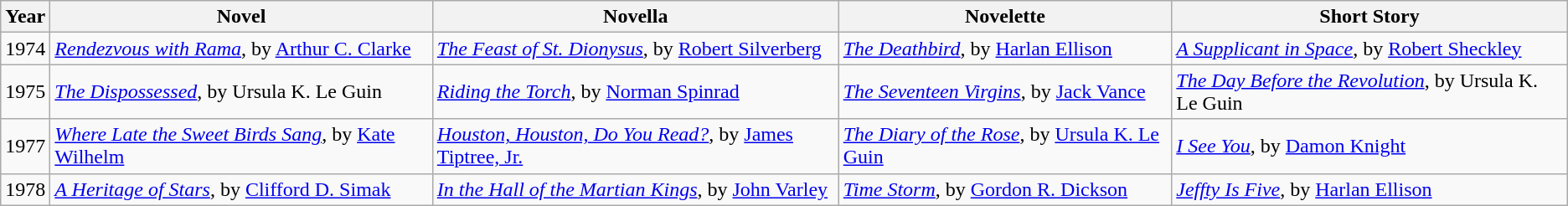<table class="wikitable">
<tr>
<th>Year</th>
<th>Novel</th>
<th>Novella</th>
<th>Novelette</th>
<th>Short Story</th>
</tr>
<tr style="vertical-align:top;">
<td>1974</td>
<td><em><a href='#'>Rendezvous with Rama</a></em>, by <a href='#'>Arthur C. Clarke</a></td>
<td><em><a href='#'>The Feast of St. Dionysus</a></em>, by <a href='#'>Robert Silverberg</a></td>
<td><em><a href='#'>The Deathbird</a></em>, by <a href='#'>Harlan Ellison</a></td>
<td><em><a href='#'>A Supplicant in Space</a></em>, by <a href='#'>Robert Sheckley</a></td>
</tr>
<tr>
<td>1975</td>
<td><em><a href='#'>The Dispossessed</a></em>,  by Ursula K. Le Guin</td>
<td><em><a href='#'>Riding the Torch</a></em>, by <a href='#'>Norman Spinrad</a></td>
<td><em><a href='#'>The Seventeen Virgins</a></em>, by <a href='#'>Jack Vance</a></td>
<td><em><a href='#'>The Day Before the Revolution</a></em>, by Ursula K. Le Guin</td>
</tr>
<tr>
<td>1977</td>
<td><em><a href='#'>Where Late the Sweet Birds Sang</a></em>, by <a href='#'>Kate Wilhelm</a></td>
<td><em><a href='#'>Houston, Houston, Do You Read?</a></em>, by <a href='#'>James Tiptree, Jr.</a></td>
<td><em><a href='#'>The Diary of the Rose</a></em>, by <a href='#'>Ursula K. Le Guin</a></td>
<td><em><a href='#'>I See You</a></em>, by <a href='#'>Damon Knight</a></td>
</tr>
<tr>
<td>1978</td>
<td><em><a href='#'>A Heritage of Stars</a></em>, by <a href='#'>Clifford D. Simak</a></td>
<td><em><a href='#'>In the Hall of the Martian Kings</a></em>, by <a href='#'>John Varley</a></td>
<td><em><a href='#'>Time Storm</a></em>, by <a href='#'>Gordon R. Dickson</a></td>
<td><em><a href='#'>Jeffty Is Five</a></em>, by <a href='#'>Harlan Ellison</a></td>
</tr>
</table>
